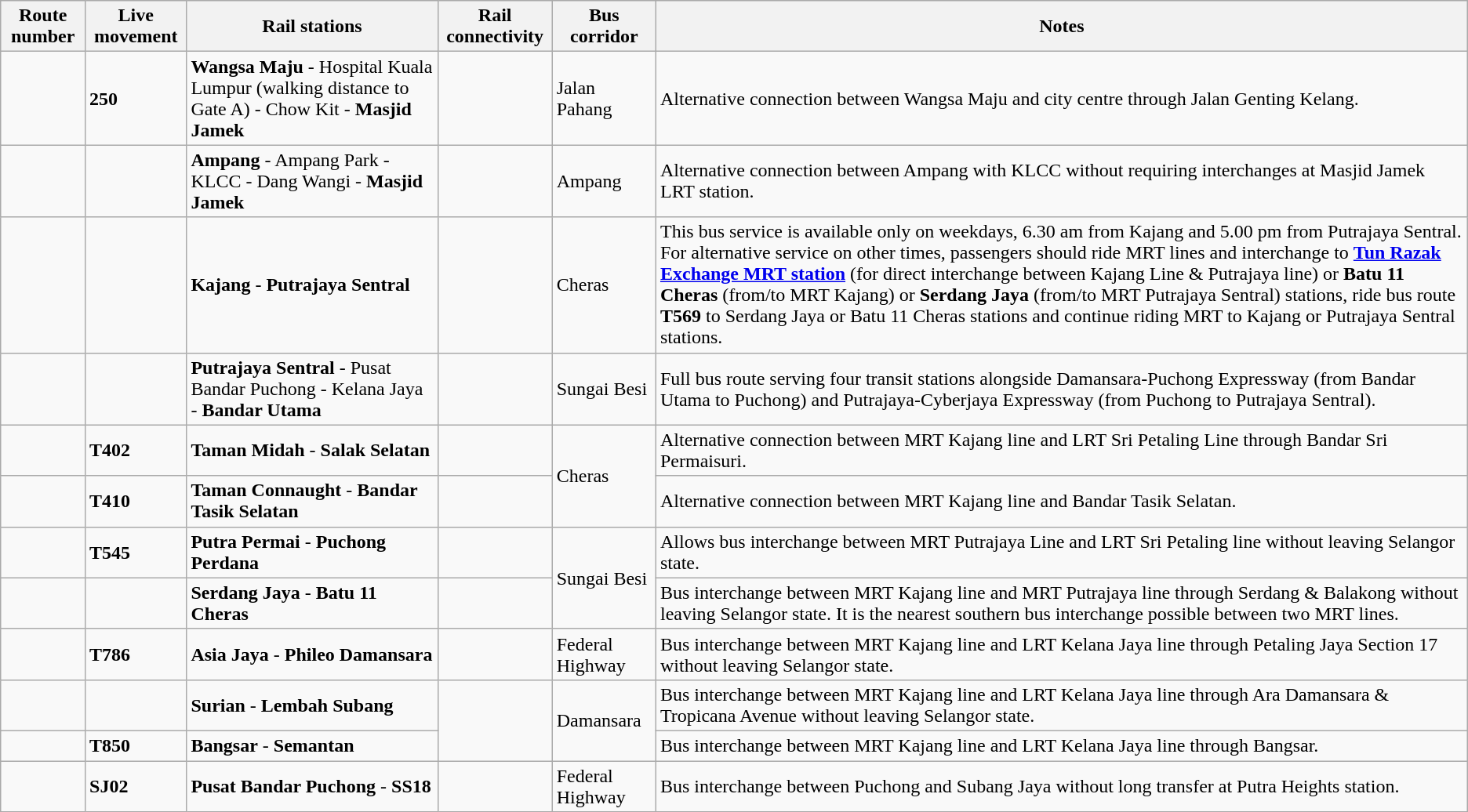<table class="wikitable">
<tr>
<th>Route number</th>
<th>Live movement</th>
<th>Rail stations</th>
<th>Rail connectivity</th>
<th>Bus corridor</th>
<th>Notes</th>
</tr>
<tr>
<td></td>
<td><strong>250</strong></td>
<td> <strong>Wangsa Maju</strong> -  Hospital Kuala Lumpur (walking distance to Gate A) -   Chow Kit -  <strong>Masjid Jamek</strong></td>
<td>    </td>
<td>Jalan Pahang</td>
<td>Alternative connection between Wangsa Maju and city centre through Jalan Genting Kelang.</td>
</tr>
<tr>
<td> <br> </td>
<td> <br> </td>
<td> <strong>Ampang</strong> -  Ampang Park -   KLCC -  Dang Wangi -  <strong>Masjid Jamek</strong></td>
<td>   </td>
<td>Ampang</td>
<td>Alternative connection between Ampang with KLCC without requiring interchanges at  Masjid Jamek LRT station.</td>
</tr>
<tr>
<td></td>
<td></td>
<td> <strong>Kajang</strong> -  <strong>Putrajaya Sentral</strong></td>
<td>   </td>
<td>Cheras</td>
<td>This bus service is available only on weekdays, 6.30 am from Kajang and 5.00 pm from Putrajaya Sentral.<br>For alternative service on other times, passengers should ride MRT lines and interchange to  <strong><a href='#'>Tun Razak Exchange MRT station</a></strong> (for direct interchange between Kajang Line & Putrajaya line) or  <strong>Batu 11 Cheras</strong> (from/to MRT Kajang) or  <strong>Serdang Jaya</strong> (from/to MRT Putrajaya Sentral) stations, ride bus route <strong>T569</strong> to Serdang Jaya or Batu 11 Cheras stations and continue riding MRT to Kajang or Putrajaya Sentral stations.</td>
</tr>
<tr>
<td></td>
<td></td>
<td> <strong>Putrajaya Sentral</strong> -  Pusat Bandar Puchong -  Kelana Jaya -   <strong>Bandar Utama</strong></td>
<td>     </td>
<td>Sungai Besi</td>
<td>Full bus route serving four transit stations alongside Damansara-Puchong Expressway (from Bandar Utama to Puchong) and Putrajaya-Cyberjaya Expressway (from Puchong to Putrajaya Sentral).</td>
</tr>
<tr>
<td></td>
<td><strong>T402</strong></td>
<td> <strong>Taman Midah</strong> -  <strong>Salak Selatan</strong></td>
<td> </td>
<td rowspan="2">Cheras</td>
<td>Alternative connection between MRT Kajang line and LRT Sri Petaling Line through Bandar Sri Permaisuri.</td>
</tr>
<tr>
<td></td>
<td><strong>T410</strong></td>
<td> <strong>Taman Connaught</strong> -  <strong>Bandar Tasik Selatan</strong></td>
<td>   </td>
<td>Alternative connection between MRT Kajang line and Bandar Tasik Selatan.</td>
</tr>
<tr>
<td></td>
<td><strong>T545</strong></td>
<td> <strong>Putra Permai</strong> -  <strong>Puchong Perdana</strong></td>
<td> </td>
<td rowspan="2">Sungai Besi</td>
<td>Allows bus interchange between MRT Putrajaya Line and LRT Sri Petaling line without leaving Selangor state.</td>
</tr>
<tr>
<td></td>
<td></td>
<td> <strong>Serdang Jaya</strong> -  <strong>Batu 11 Cheras</strong></td>
<td> </td>
<td>Bus interchange between MRT Kajang line and MRT Putrajaya line through Serdang & Balakong without leaving Selangor state. It is the nearest southern bus interchange possible between two MRT lines.</td>
</tr>
<tr>
<td></td>
<td><strong>T786</strong></td>
<td> <strong>Asia Jaya</strong> -  <strong>Phileo Damansara</strong></td>
<td> </td>
<td>Federal Highway</td>
<td>Bus interchange between MRT Kajang line and LRT Kelana Jaya line through Petaling Jaya Section 17 without leaving Selangor state.</td>
</tr>
<tr>
<td></td>
<td></td>
<td> <strong>Surian</strong> -  <strong>Lembah Subang</strong></td>
<td rowspan="2"> </td>
<td rowspan="2">Damansara</td>
<td>Bus interchange between MRT Kajang line and LRT Kelana Jaya line through Ara Damansara & Tropicana Avenue without leaving Selangor state.</td>
</tr>
<tr>
<td></td>
<td><strong>T850</strong></td>
<td> <strong>Bangsar</strong> -  <strong>Semantan</strong></td>
<td>Bus interchange between MRT Kajang line and LRT Kelana Jaya line through Bangsar.</td>
</tr>
<tr>
<td></td>
<td><strong>SJ02</strong></td>
<td> <strong>Pusat Bandar Puchong</strong> -  <strong>SS18</strong></td>
<td> </td>
<td>Federal Highway</td>
<td>Bus interchange between Puchong and Subang Jaya without long transfer at Putra Heights station.</td>
</tr>
</table>
